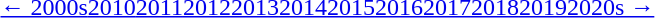<table id="toc" class="toc" summary=Contents>
<tr>
<th></th>
</tr>
<tr>
<td align="center"><a href='#'>← 2000s</a><a href='#'>2010</a><a href='#'>2011</a><a href='#'>2012</a><a href='#'>2013</a><a href='#'>2014</a><a href='#'>2015</a><a href='#'>2016</a><a href='#'>2017</a><a href='#'>2018</a><a href='#'>2019</a><a href='#'>2020s →</a></td>
</tr>
</table>
